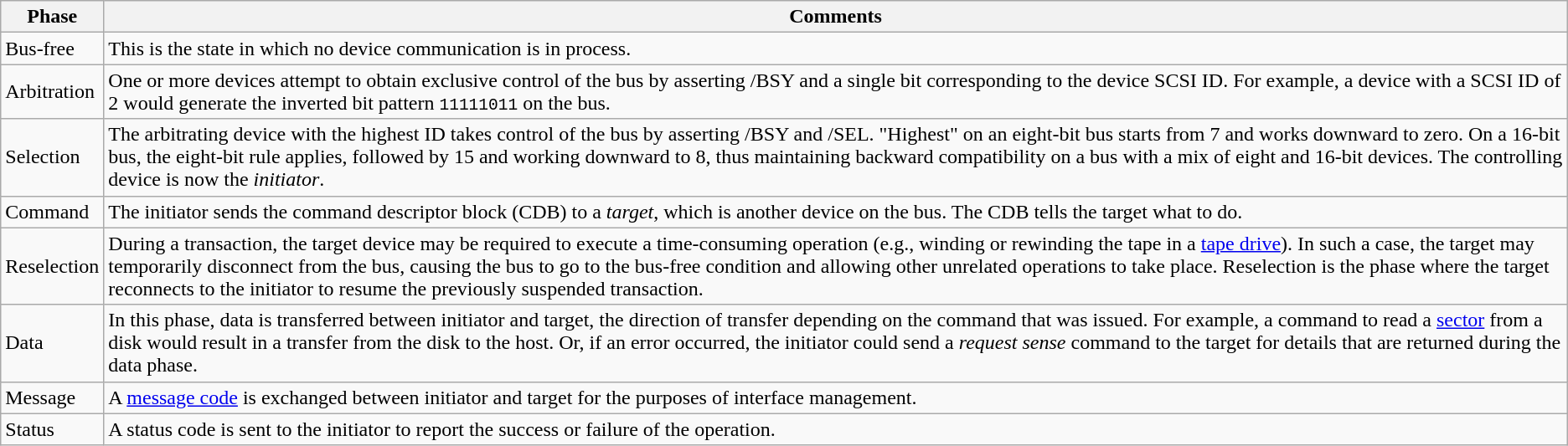<table class="wikitable">
<tr>
<th>Phase</th>
<th>Comments</th>
</tr>
<tr>
<td>Bus-free</td>
<td>This is the state in which no device communication is in process.</td>
</tr>
<tr>
<td>Arbitration</td>
<td>One or more devices attempt to obtain exclusive control of the bus by asserting /BSY and a single bit corresponding to the device SCSI ID. For example, a device with a SCSI ID of 2 would generate the inverted bit pattern <code>11111011</code> on the bus.</td>
</tr>
<tr>
<td>Selection</td>
<td>The arbitrating device with the highest ID takes control of the bus by asserting /BSY and /SEL. "Highest" on an eight-bit bus starts from 7 and works downward to zero. On a 16-bit bus, the eight-bit rule applies, followed by 15 and working downward to 8, thus maintaining backward compatibility on a bus with a mix of eight and 16-bit devices. The controlling device is now the <em>initiator</em>.</td>
</tr>
<tr>
<td>Command</td>
<td>The initiator sends the command descriptor block (CDB) to a <em>target</em>, which is another device on the bus. The CDB tells the target what to do.</td>
</tr>
<tr>
<td>Reselection</td>
<td>During a transaction, the target device may be required to execute a time-consuming operation (e.g., winding or rewinding the tape in a <a href='#'>tape drive</a>). In such a case, the target may temporarily disconnect from the bus, causing the bus to go to the bus-free condition and allowing other unrelated operations to take place. Reselection is the phase where the target reconnects to the initiator to resume the previously suspended transaction.</td>
</tr>
<tr>
<td>Data</td>
<td>In this phase, data is transferred between initiator and target, the direction of transfer depending on the command that was issued. For example, a command to read a <a href='#'>sector</a> from a disk would result in a transfer from the disk to the host. Or, if an error occurred, the initiator could send a <em>request sense</em> command to the target for details that are returned during the data phase.</td>
</tr>
<tr>
<td>Message</td>
<td>A <a href='#'>message code</a> is exchanged between initiator and target for the purposes of interface management.</td>
</tr>
<tr>
<td>Status</td>
<td>A status code is sent to the initiator to report the success or failure of the operation.</td>
</tr>
</table>
